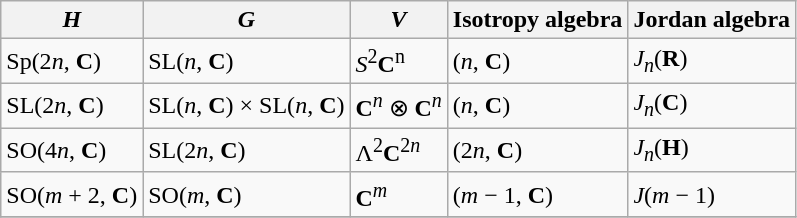<table class="wikitable">
<tr>
<th><em>H</em></th>
<th><em>G</em></th>
<th><em>V</em></th>
<th>Isotropy algebra</th>
<th>Jordan algebra</th>
</tr>
<tr>
<td>Sp(2<em>n</em>, <strong>C</strong>)</td>
<td>SL(<em>n</em>, <strong>C</strong>)</td>
<td><em>S</em><sup>2</sup><strong>C</strong><sup>n</sup></td>
<td>(<em>n</em>, <strong>C</strong>)</td>
<td><em>J</em><sub><em>n</em></sub>(<strong>R</strong>)</td>
</tr>
<tr>
<td>SL(2<em>n</em>, <strong>C</strong>)</td>
<td>SL(<em>n</em>, <strong>C</strong>) × SL(<em>n</em>, <strong>C</strong>)</td>
<td><strong>C</strong><sup><em>n</em></sup> ⊗ <strong>C</strong><sup><em>n</em></sup></td>
<td>(<em>n</em>, <strong>C</strong>)</td>
<td><em>J</em><sub><em>n</em></sub>(<strong>C</strong>)</td>
</tr>
<tr>
<td>SO(4<em>n</em>, <strong>C</strong>)</td>
<td>SL(2<em>n</em>, <strong>C</strong>)</td>
<td>Λ<sup>2</sup><strong>C</strong><sup>2<em>n</em></sup></td>
<td>(2<em>n</em>, <strong>C</strong>)</td>
<td><em>J</em><sub><em>n</em></sub>(<strong>H</strong>)</td>
</tr>
<tr>
<td>SO(<em>m</em> + 2, <strong>C</strong>)</td>
<td>SO(<em>m</em>, <strong>C</strong>)</td>
<td><strong>C</strong><sup><em>m</em></sup></td>
<td>(<em>m</em> − 1, <strong>C</strong>)</td>
<td><em>J</em>(<em>m</em> − 1)</td>
</tr>
<tr>
</tr>
</table>
